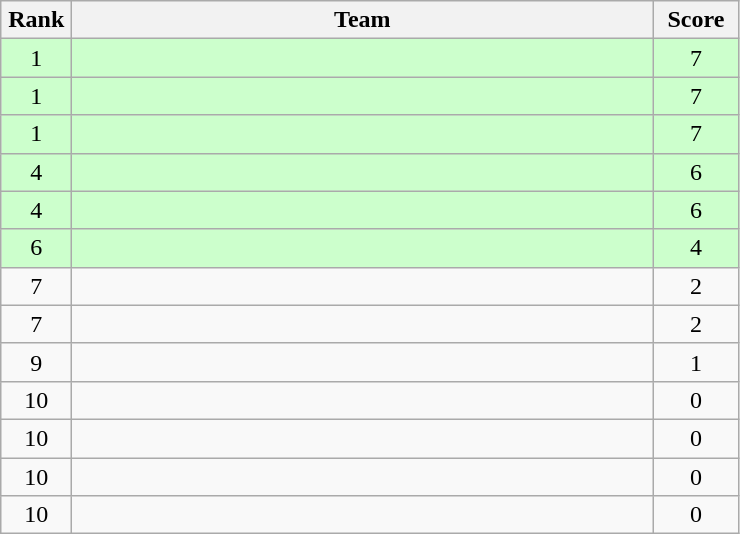<table class="wikitable" style="text-align:center">
<tr>
<th width=40>Rank</th>
<th width=380>Team</th>
<th width=50>Score</th>
</tr>
<tr bgcolor="ccffcc">
<td>1</td>
<td align=left></td>
<td>7</td>
</tr>
<tr bgcolor="ccffcc">
<td>1</td>
<td align=left></td>
<td>7</td>
</tr>
<tr bgcolor="ccffcc">
<td>1</td>
<td align=left></td>
<td>7</td>
</tr>
<tr bgcolor="ccffcc">
<td>4</td>
<td align=left></td>
<td>6</td>
</tr>
<tr bgcolor="ccffcc">
<td>4</td>
<td align=left></td>
<td>6</td>
</tr>
<tr bgcolor="ccffcc">
<td>6</td>
<td align=left></td>
<td>4</td>
</tr>
<tr>
<td>7</td>
<td align=left></td>
<td>2</td>
</tr>
<tr>
<td>7</td>
<td align=left></td>
<td>2</td>
</tr>
<tr>
<td>9</td>
<td align=left></td>
<td>1</td>
</tr>
<tr>
<td>10</td>
<td align=left></td>
<td>0</td>
</tr>
<tr>
<td>10</td>
<td align=left></td>
<td>0</td>
</tr>
<tr>
<td>10</td>
<td align=left></td>
<td>0</td>
</tr>
<tr>
<td>10</td>
<td align=left></td>
<td>0</td>
</tr>
</table>
